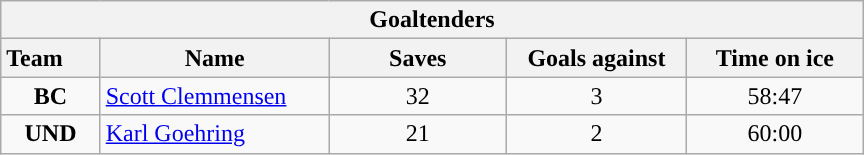<table class="wikitable" style="width:36em; text-align:right;">
<tr>
<th colspan=5>Goaltenders</th>
</tr>
<tr>
<th style="width:4em; text-align:left;">Team</th>
<th style="width:10em;">Name</th>
<th style="width:8em;">Saves</th>
<th style="width:8em;">Goals against</th>
<th style="width:8em;">Time on ice</th>
</tr>
<tr>
<td align=center><strong>BC</strong></td>
<td style="text-align:left;"><a href='#'>Scott Clemmensen</a></td>
<td align=center>32</td>
<td align=center>3</td>
<td align=center>58:47</td>
</tr>
<tr>
<td align=center><strong>UND</strong></td>
<td style="text-align:left;"><a href='#'>Karl Goehring</a></td>
<td align=center>21</td>
<td align=center>2</td>
<td align=center>60:00</td>
</tr>
</table>
